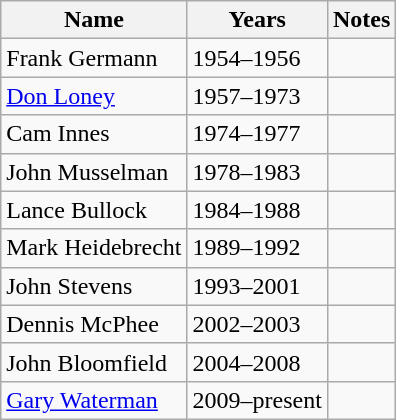<table class="wikitable">
<tr>
<th>Name</th>
<th>Years</th>
<th>Notes</th>
</tr>
<tr>
<td>Frank Germann</td>
<td>1954–1956</td>
<td></td>
</tr>
<tr>
<td><a href='#'>Don Loney</a></td>
<td>1957–1973</td>
<td></td>
</tr>
<tr>
<td>Cam Innes</td>
<td>1974–1977</td>
<td></td>
</tr>
<tr>
<td>John Musselman</td>
<td>1978–1983</td>
<td></td>
</tr>
<tr>
<td>Lance Bullock</td>
<td>1984–1988</td>
<td></td>
</tr>
<tr>
<td>Mark Heidebrecht</td>
<td>1989–1992</td>
<td></td>
</tr>
<tr>
<td>John Stevens</td>
<td>1993–2001</td>
<td></td>
</tr>
<tr>
<td>Dennis McPhee</td>
<td>2002–2003</td>
<td></td>
</tr>
<tr>
<td>John Bloomfield</td>
<td>2004–2008</td>
<td></td>
</tr>
<tr>
<td><a href='#'>Gary Waterman</a></td>
<td>2009–present</td>
<td></td>
</tr>
</table>
